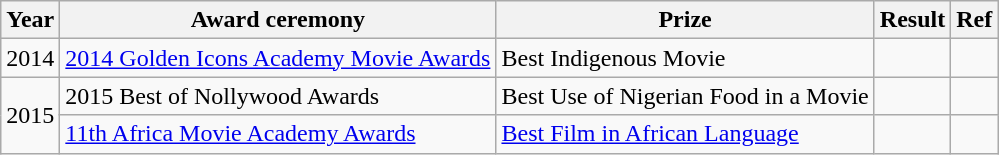<table class ="wikitable">
<tr>
<th>Year</th>
<th>Award ceremony</th>
<th>Prize</th>
<th>Result</th>
<th>Ref</th>
</tr>
<tr>
<td>2014</td>
<td><a href='#'>2014 Golden Icons Academy Movie Awards</a></td>
<td>Best Indigenous Movie</td>
<td></td>
<td></td>
</tr>
<tr>
<td rowspan="2">2015</td>
<td>2015 Best of Nollywood Awards</td>
<td>Best Use of Nigerian Food in a Movie</td>
<td></td>
<td></td>
</tr>
<tr>
<td><a href='#'>11th Africa Movie Academy Awards</a></td>
<td><a href='#'>Best Film in African Language</a></td>
<td></td>
<td></td>
</tr>
</table>
